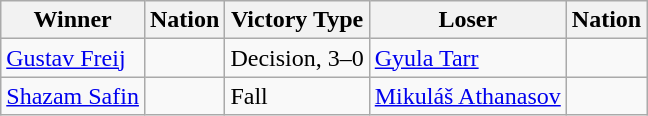<table class="wikitable sortable" style="text-align:left;">
<tr>
<th>Winner</th>
<th>Nation</th>
<th>Victory Type</th>
<th>Loser</th>
<th>Nation</th>
</tr>
<tr>
<td><a href='#'>Gustav Freij</a></td>
<td></td>
<td>Decision, 3–0</td>
<td><a href='#'>Gyula Tarr</a></td>
<td></td>
</tr>
<tr>
<td><a href='#'>Shazam Safin</a></td>
<td></td>
<td>Fall</td>
<td><a href='#'>Mikuláš Athanasov</a></td>
<td></td>
</tr>
</table>
